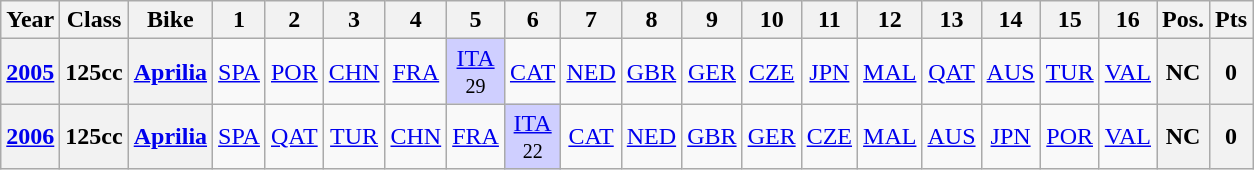<table class="wikitable" style="text-align:center">
<tr>
<th>Year</th>
<th>Class</th>
<th>Bike</th>
<th>1</th>
<th>2</th>
<th>3</th>
<th>4</th>
<th>5</th>
<th>6</th>
<th>7</th>
<th>8</th>
<th>9</th>
<th>10</th>
<th>11</th>
<th>12</th>
<th>13</th>
<th>14</th>
<th>15</th>
<th>16</th>
<th>Pos.</th>
<th>Pts</th>
</tr>
<tr>
<th><a href='#'>2005</a></th>
<th>125cc</th>
<th><a href='#'>Aprilia</a></th>
<td><a href='#'>SPA</a></td>
<td><a href='#'>POR</a></td>
<td><a href='#'>CHN</a></td>
<td><a href='#'>FRA</a></td>
<td style="background:#cfcfff;"><a href='#'>ITA</a><br><small>29</small></td>
<td><a href='#'>CAT</a></td>
<td><a href='#'>NED</a></td>
<td><a href='#'>GBR</a></td>
<td><a href='#'>GER</a></td>
<td><a href='#'>CZE</a></td>
<td><a href='#'>JPN</a></td>
<td><a href='#'>MAL</a></td>
<td><a href='#'>QAT</a></td>
<td><a href='#'>AUS</a></td>
<td><a href='#'>TUR</a></td>
<td><a href='#'>VAL</a></td>
<th>NC</th>
<th>0</th>
</tr>
<tr>
<th><a href='#'>2006</a></th>
<th>125cc</th>
<th><a href='#'>Aprilia</a></th>
<td><a href='#'>SPA</a></td>
<td><a href='#'>QAT</a></td>
<td><a href='#'>TUR</a></td>
<td><a href='#'>CHN</a></td>
<td><a href='#'>FRA</a></td>
<td style="background:#cfcfff;"><a href='#'>ITA</a><br><small>22</small></td>
<td><a href='#'>CAT</a></td>
<td><a href='#'>NED</a></td>
<td><a href='#'>GBR</a></td>
<td><a href='#'>GER</a></td>
<td><a href='#'>CZE</a></td>
<td><a href='#'>MAL</a></td>
<td><a href='#'>AUS</a></td>
<td><a href='#'>JPN</a></td>
<td><a href='#'>POR</a></td>
<td><a href='#'>VAL</a></td>
<th>NC</th>
<th>0</th>
</tr>
</table>
